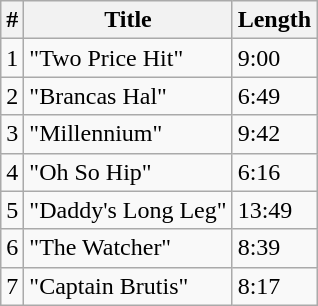<table class="wikitable">
<tr>
<th>#</th>
<th>Title</th>
<th>Length</th>
</tr>
<tr>
<td>1</td>
<td>"Two Price Hit"</td>
<td>9:00</td>
</tr>
<tr>
<td>2</td>
<td>"Brancas Hal"</td>
<td>6:49</td>
</tr>
<tr>
<td>3</td>
<td>"Millennium"</td>
<td>9:42</td>
</tr>
<tr>
<td>4</td>
<td>"Oh So Hip"</td>
<td>6:16</td>
</tr>
<tr>
<td>5</td>
<td>"Daddy's Long Leg"</td>
<td>13:49</td>
</tr>
<tr>
<td>6</td>
<td>"The Watcher"</td>
<td>8:39</td>
</tr>
<tr>
<td>7</td>
<td>"Captain Brutis"</td>
<td>8:17</td>
</tr>
</table>
